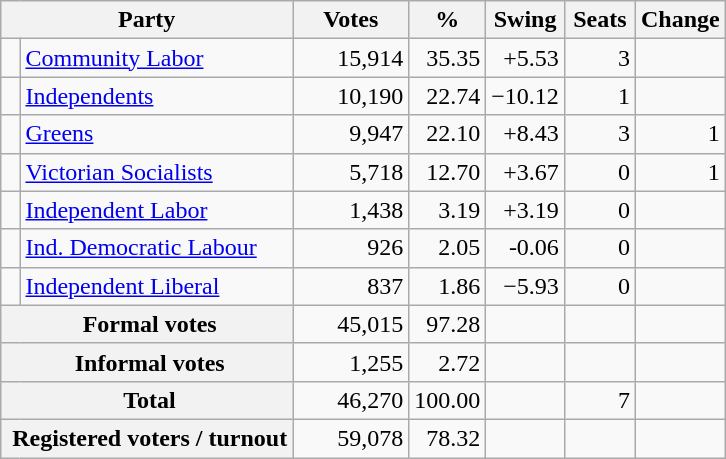<table class="wikitable" style="text-align:right; margin-bottom:0">
<tr>
<th style="width:10px" colspan=3>Party</th>
<th style="width:70px;">Votes</th>
<th style="width:40px;">%</th>
<th style="width:40px;">Swing</th>
<th style="width:40px;">Seats</th>
<th style="width:40px;">Change</th>
</tr>
<tr>
<td> </td>
<td colspan="2" style="text-align:left;"><a href='#'>Community Labor</a></td>
<td>15,914</td>
<td>35.35</td>
<td>+5.53</td>
<td>3</td>
<td></td>
</tr>
<tr>
<td> </td>
<td style="text-align:left;" colspan="2"><a href='#'>Independents</a></td>
<td>10,190</td>
<td>22.74</td>
<td>−10.12</td>
<td>1</td>
<td></td>
</tr>
<tr>
<td> </td>
<td style="text-align:left;" colspan="2"><a href='#'>Greens</a></td>
<td>9,947</td>
<td>22.10</td>
<td>+8.43</td>
<td>3</td>
<td> 1</td>
</tr>
<tr>
<td> </td>
<td style="text-align:left;" colspan="2"><a href='#'>Victorian Socialists</a></td>
<td>5,718</td>
<td>12.70</td>
<td>+3.67</td>
<td>0</td>
<td> 1</td>
</tr>
<tr>
<td> </td>
<td colspan="2" style="text-align:left;"><a href='#'>Independent Labor</a></td>
<td>1,438</td>
<td>3.19</td>
<td>+3.19</td>
<td>0</td>
<td></td>
</tr>
<tr>
<td> </td>
<td colspan="2" style="text-align:left;"><a href='#'>Ind. Democratic Labour</a></td>
<td>926</td>
<td>2.05</td>
<td>-0.06</td>
<td>0</td>
<td></td>
</tr>
<tr>
<td> </td>
<td colspan="2" style="text-align:left;"><a href='#'>Independent Liberal</a></td>
<td>837</td>
<td>1.86</td>
<td>−5.93</td>
<td>0</td>
<td></td>
</tr>
<tr>
<th colspan="3" rowspan="1"> Formal votes</th>
<td>45,015</td>
<td>97.28</td>
<td></td>
<td></td>
<td></td>
</tr>
<tr>
<th colspan="3" rowspan="1"> Informal votes</th>
<td>1,255</td>
<td>2.72</td>
<td></td>
<td></td>
<td></td>
</tr>
<tr>
<th colspan="3" rowspan="1"> Total</th>
<td>46,270</td>
<td>100.00</td>
<td></td>
<td>7</td>
<td></td>
</tr>
<tr>
<th colspan="3" rowspan="1"> Registered voters / turnout</th>
<td>59,078</td>
<td>78.32</td>
<td></td>
<td></td>
<td></td>
</tr>
</table>
